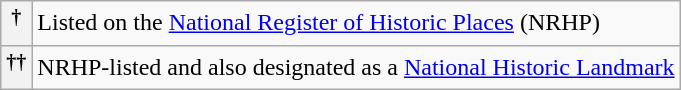<table class="wikitable">
<tr>
<th><sup>†</sup></th>
<td>Listed on the <a href='#'>National Register of Historic Places</a> (NRHP)</td>
</tr>
<tr>
<th><sup>††</sup></th>
<td>NRHP-listed and also designated as a <a href='#'>National Historic Landmark</a></td>
</tr>
</table>
